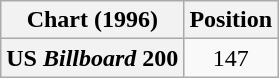<table class="wikitable plainrowheaders" style="text-align:center">
<tr>
<th scope="col">Chart (1996)</th>
<th scope="col">Position</th>
</tr>
<tr>
<th scope="row">US <em>Billboard</em> 200</th>
<td>147</td>
</tr>
</table>
